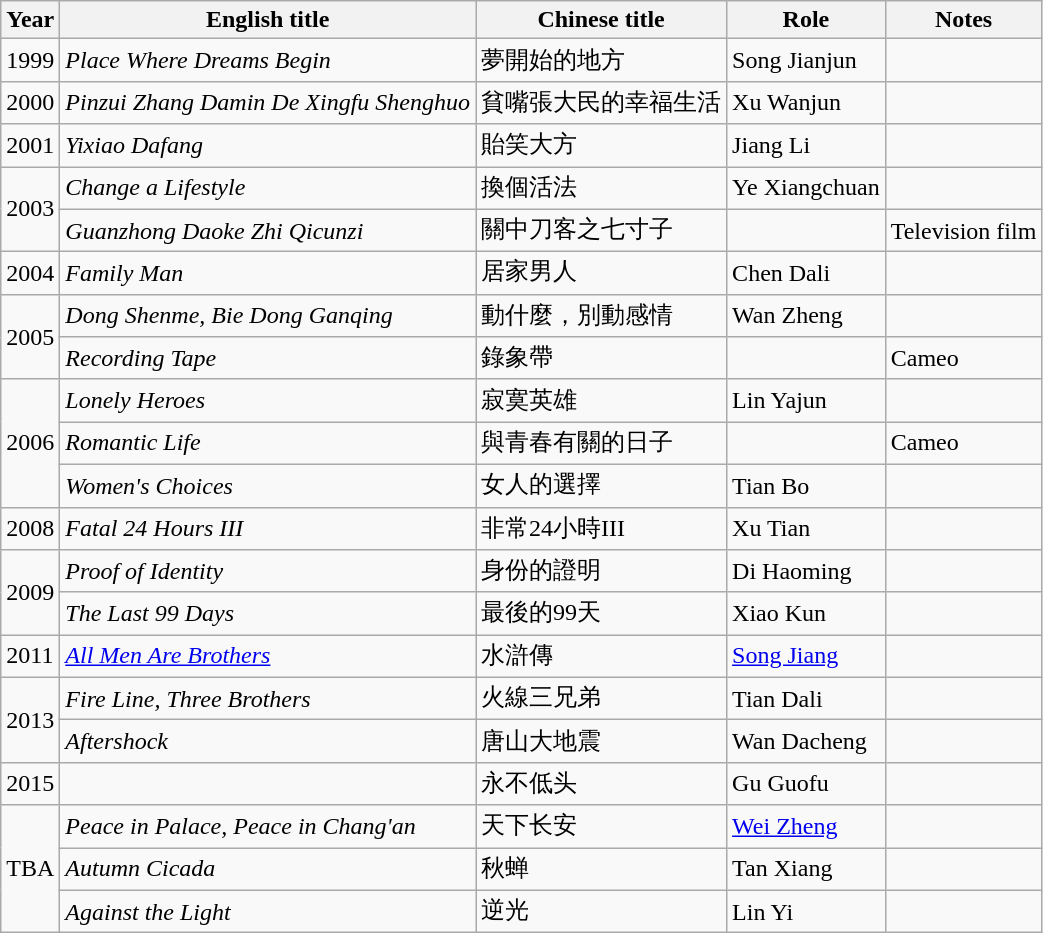<table class="wikitable">
<tr>
<th>Year</th>
<th>English title</th>
<th>Chinese title</th>
<th>Role</th>
<th>Notes</th>
</tr>
<tr>
<td>1999</td>
<td><em>Place Where Dreams Begin</em></td>
<td>夢開始的地方</td>
<td>Song Jianjun</td>
<td></td>
</tr>
<tr>
<td>2000</td>
<td><em>Pinzui Zhang Damin De Xingfu Shenghuo</em></td>
<td>貧嘴張大民的幸福生活</td>
<td>Xu Wanjun</td>
<td></td>
</tr>
<tr>
<td>2001</td>
<td><em>Yixiao Dafang</em></td>
<td>貽笑大方</td>
<td>Jiang Li</td>
<td></td>
</tr>
<tr>
<td rowspan=2>2003</td>
<td><em>Change a Lifestyle</em></td>
<td>換個活法</td>
<td>Ye Xiangchuan</td>
<td></td>
</tr>
<tr>
<td><em>Guanzhong Daoke Zhi Qicunzi</em></td>
<td>關中刀客之七寸子</td>
<td></td>
<td>Television film</td>
</tr>
<tr>
<td>2004</td>
<td><em>Family Man </em></td>
<td>居家男人</td>
<td>Chen Dali</td>
<td></td>
</tr>
<tr>
<td rowspan=2>2005</td>
<td><em>Dong Shenme, Bie Dong Ganqing</em></td>
<td>動什麼，別動感情</td>
<td>Wan Zheng</td>
<td></td>
</tr>
<tr>
<td><em>Recording Tape</em></td>
<td>錄象帶</td>
<td></td>
<td>Cameo</td>
</tr>
<tr>
<td rowspan=3>2006</td>
<td><em>Lonely Heroes</em></td>
<td>寂寞英雄</td>
<td>Lin Yajun</td>
<td></td>
</tr>
<tr>
<td><em>Romantic Life</em></td>
<td>與青春有關的日子</td>
<td></td>
<td>Cameo</td>
</tr>
<tr>
<td><em>Women's Choices</em></td>
<td>女人的選擇</td>
<td>Tian Bo</td>
<td></td>
</tr>
<tr>
<td>2008</td>
<td><em>Fatal 24 Hours III</em></td>
<td>非常24小時III</td>
<td>Xu Tian</td>
<td></td>
</tr>
<tr>
<td rowspan=2>2009</td>
<td><em>Proof of Identity</em></td>
<td>身份的證明</td>
<td>Di Haoming</td>
<td></td>
</tr>
<tr>
<td><em>The Last 99 Days</em></td>
<td>最後的99天</td>
<td>Xiao Kun</td>
<td></td>
</tr>
<tr>
<td>2011</td>
<td><em><a href='#'>All Men Are Brothers</a></em></td>
<td>水滸傳</td>
<td><a href='#'>Song Jiang</a></td>
<td></td>
</tr>
<tr>
<td rowspan=2>2013</td>
<td><em>Fire Line, Three Brothers</em></td>
<td>火線三兄弟</td>
<td>Tian Dali</td>
<td></td>
</tr>
<tr>
<td><em>Aftershock</em></td>
<td>唐山大地震</td>
<td>Wan Dacheng</td>
<td></td>
</tr>
<tr>
<td>2015</td>
<td></td>
<td>永不低头</td>
<td>Gu Guofu</td>
<td></td>
</tr>
<tr>
<td rowspan=3>TBA</td>
<td><em>Peace in Palace, Peace in Chang'an</em></td>
<td>天下长安</td>
<td><a href='#'>Wei Zheng</a></td>
<td></td>
</tr>
<tr>
<td><em>Autumn Cicada</em></td>
<td>秋蝉</td>
<td>Tan Xiang</td>
<td></td>
</tr>
<tr>
<td><em>Against the Light</em></td>
<td>逆光</td>
<td>Lin Yi</td>
<td></td>
</tr>
</table>
